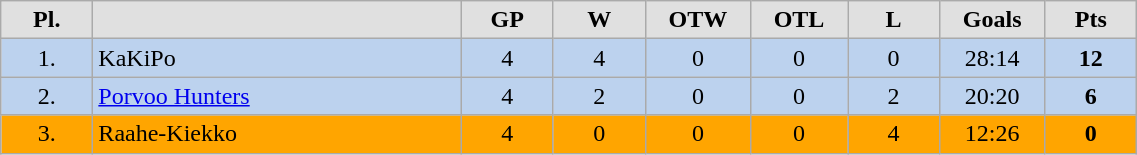<table class="wikitable" style="width:60%; text-align: center">
<tr style="font-weight:bold; background-color:#e0e0e0">
<td width="5%">Pl.</td>
<td width="20%"></td>
<td width="5%">GP</td>
<td width="5%">W</td>
<td width="5%">OTW</td>
<td width="5%">OTL</td>
<td width="5%">L</td>
<td width="5%">Goals</td>
<td width="5%">Pts</td>
</tr>
<tr style="background-color:#BCD2EE">
<td>1.</td>
<td style="text-align: left">KaKiPo</td>
<td>4</td>
<td>4</td>
<td>0</td>
<td>0</td>
<td>0</td>
<td>28:14</td>
<td><strong>12</strong></td>
</tr>
<tr style="background-color:#BCD2EE">
<td>2.</td>
<td style="text-align: left"><a href='#'>Porvoo Hunters</a></td>
<td>4</td>
<td>2</td>
<td>0</td>
<td>0</td>
<td>2</td>
<td>20:20</td>
<td><strong>6</strong></td>
</tr>
<tr style="background-color:orange">
<td>3.</td>
<td style="text-align: left">Raahe-Kiekko</td>
<td>4</td>
<td>0</td>
<td>0</td>
<td>0</td>
<td>4</td>
<td>12:26</td>
<td><strong>0</strong></td>
</tr>
</table>
